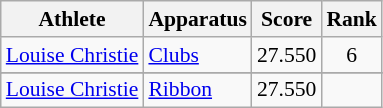<table class=wikitable style=font-size:90%;text-align:center>
<tr>
<th>Athlete</th>
<th>Apparatus</th>
<th>Score</th>
<th>Rank</th>
</tr>
<tr align=center>
<td align=left><a href='#'>Louise Christie</a></td>
<td align=left><a href='#'>Clubs</a></td>
<td>27.550</td>
<td>6</td>
</tr>
<tr>
</tr>
<tr align=center>
<td align=left><a href='#'>Louise Christie</a></td>
<td align=left><a href='#'>Ribbon</a></td>
<td>27.550</td>
<td></td>
</tr>
</table>
